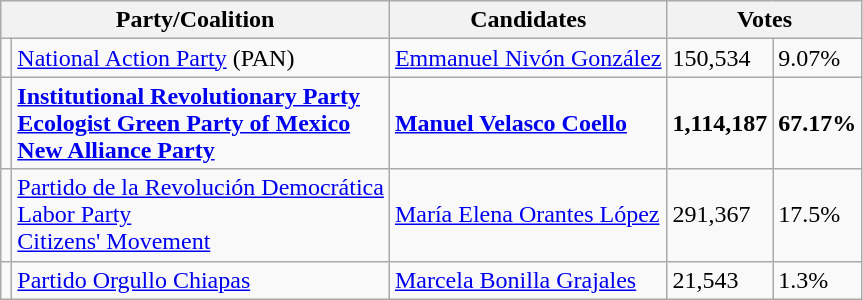<table class="wikitable">
<tr style="background:#efefef;">
<th Colspan = 2><strong>Party/Coalition</strong></th>
<th Colspan = 1><strong>Candidates</strong></th>
<th Colspan =2><strong>Votes</strong></th>
</tr>
<tr>
<td></td>
<td><a href='#'>National Action Party</a> (PAN)</td>
<td><a href='#'>Emmanuel Nivón González</a></td>
<td>150,534</td>
<td>9.07%</td>
</tr>
<tr>
<td> </td>
<td><strong><a href='#'>Institutional Revolutionary Party</a><br><a href='#'>Ecologist Green Party of Mexico</a><br><a href='#'>New Alliance Party</a></strong></td>
<td><strong><a href='#'>Manuel Velasco Coello</a></strong></td>
<td><strong>1,114,187</strong></td>
<td><strong>67.17%</strong></td>
</tr>
<tr>
<td>  </td>
<td><a href='#'>Partido de la Revolución Democrática</a><br><a href='#'>Labor Party</a><br><a href='#'>Citizens' Movement</a></td>
<td><a href='#'>María Elena Orantes López</a></td>
<td>291,367</td>
<td>17.5%</td>
</tr>
<tr>
<td></td>
<td><a href='#'>Partido Orgullo Chiapas</a></td>
<td><a href='#'>Marcela Bonilla Grajales</a></td>
<td>21,543</td>
<td>1.3%</td>
</tr>
</table>
